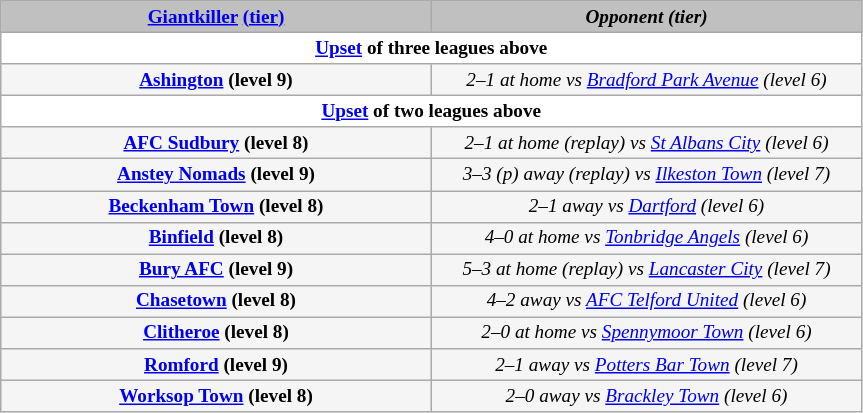<table class="wikitable" style="width: 575px; background:WhiteSmoke; text-align:center; font-size:80%">
<tr>
<td scope="col" style="width: 30.00%; background:silver;"><strong><a href='#'>Giantkiller</a> <a href='#'>(tier)</a></strong></td>
<td scope="col" style="width: 30.00%; background:silver;"><strong> <em>Opponent (tier)</em> </strong></td>
</tr>
<tr>
<td colspan="2" style= background:White><strong><a href='#'>Upset</a> of three leagues above</strong></td>
</tr>
<tr>
<td><strong><a href='#'>Ashington</a> (level 9)</strong></td>
<td><em>2–1 at home vs <a href='#'>Bradford Park Avenue</a> (level 6)</em></td>
</tr>
<tr>
<td colspan="2" style= background:White><strong><a href='#'>Upset</a> of two leagues above</strong></td>
</tr>
<tr>
<td><strong> <a href='#'>AFC Sudbury</a> (level 8)</strong></td>
<td><em>2–1 at home (replay) vs <a href='#'>St Albans City</a> (level 6)</em></td>
</tr>
<tr>
<td><strong> <a href='#'>Anstey Nomads</a> (level 9)</strong></td>
<td><em>3–3 (p) away (replay) vs <a href='#'>Ilkeston Town</a> (level 7)</em> </td>
</tr>
<tr>
<td><strong> <a href='#'>Beckenham Town</a> (level 8)</strong></td>
<td><em>2–1 away vs <a href='#'>Dartford</a> (level 6)</em></td>
</tr>
<tr>
<td><strong> <a href='#'>Binfield</a> (level 8)</strong></td>
<td><em>4–0 at home vs <a href='#'>Tonbridge Angels</a> (level 6)</em></td>
</tr>
<tr>
<td><strong> <a href='#'>Bury AFC</a> (level 9)</strong></td>
<td><em>5–3 at home (replay) vs <a href='#'>Lancaster City</a> (level 7)</em></td>
</tr>
<tr>
<td><strong> <a href='#'>Chasetown</a> (level 8)</strong></td>
<td><em>4–2 away vs <a href='#'>AFC Telford United</a> (level 6)</em></td>
</tr>
<tr>
<td><strong> <a href='#'>Clitheroe</a> (level 8)</strong></td>
<td><em>2–0 at home vs <a href='#'>Spennymoor Town</a> (level 6)</em></td>
</tr>
<tr>
<td><strong> <a href='#'>Romford</a> (level 9)</strong></td>
<td><em>2–1 away vs <a href='#'>Potters Bar Town</a> (level 7)</em></td>
</tr>
<tr>
<td><strong> <a href='#'>Worksop Town</a> (level 8)</strong></td>
<td><em>2–0 away vs <a href='#'>Brackley Town</a> (level 6)</em></td>
</tr>
</table>
